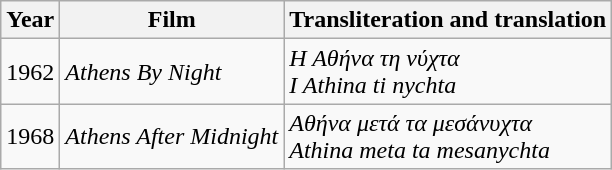<table class="wikitable">
<tr>
<th>Year</th>
<th>Film</th>
<th>Transliteration and translation</th>
</tr>
<tr>
<td>1962</td>
<td><em>Athens By Night</em></td>
<td><em>Η Αθήνα τη νύχτα</em><br><em>I Athina ti nychta</em></td>
</tr>
<tr>
<td>1968</td>
<td><em>Athens After Midnight</em></td>
<td><em>Αθήνα μετά τα μεσάνυχτα</em><br><em>Athina meta ta mesanychta</em></td>
</tr>
</table>
